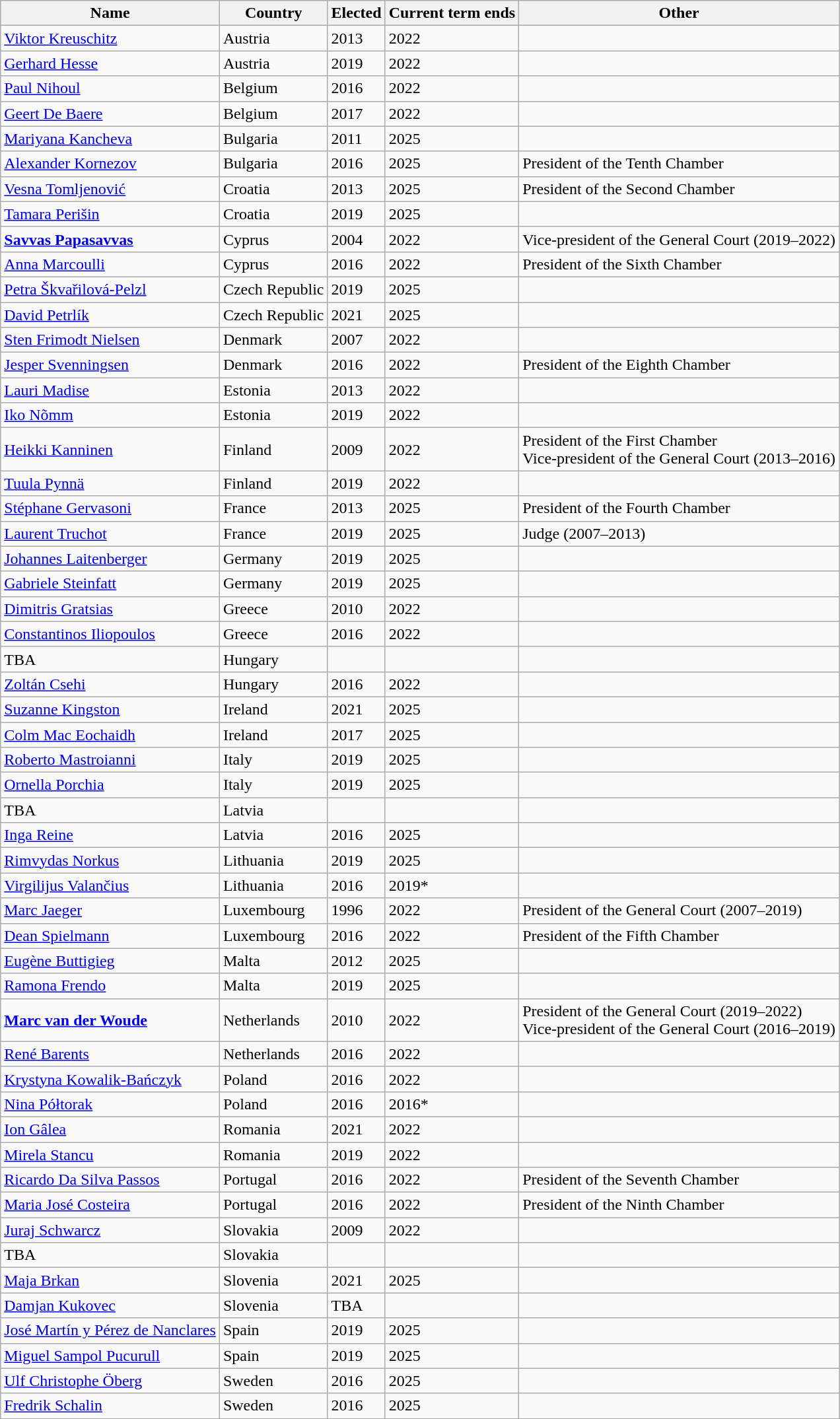<table class="wikitable mw-collapsible" border="1" style="text-align:left">
<tr>
<th>Name</th>
<th>Country</th>
<th>Elected</th>
<th>Current term ends</th>
<th>Other</th>
</tr>
<tr>
<td><a href='#'>Viktor Kreuschitz</a></td>
<td> Austria</td>
<td>2013</td>
<td>2022</td>
<td></td>
</tr>
<tr>
<td><a href='#'>Gerhard Hesse</a></td>
<td> Austria</td>
<td>2019</td>
<td>2022</td>
<td></td>
</tr>
<tr>
<td><a href='#'>Paul Nihoul</a></td>
<td>  Belgium</td>
<td>2016</td>
<td>2022</td>
<td></td>
</tr>
<tr>
<td><a href='#'>Geert De Baere</a></td>
<td>  Belgium</td>
<td>2017</td>
<td>2022</td>
<td></td>
</tr>
<tr>
<td><a href='#'>Mariyana Kancheva</a></td>
<td>  Bulgaria</td>
<td>2011</td>
<td>2025</td>
<td></td>
</tr>
<tr>
<td><a href='#'>Alexander Kornezov</a></td>
<td>  Bulgaria</td>
<td>2016</td>
<td>2025</td>
<td>President of the Tenth Chamber</td>
</tr>
<tr>
<td><a href='#'>Vesna Tomljenović</a></td>
<td>  Croatia</td>
<td>2013</td>
<td>2025</td>
<td>President of the Second Chamber</td>
</tr>
<tr>
<td><a href='#'>Tamara Perišin</a></td>
<td>  Croatia</td>
<td>2019</td>
<td>2025</td>
<td></td>
</tr>
<tr>
<td><strong><a href='#'>Savvas Papasavvas</a></strong></td>
<td>  Cyprus</td>
<td>2004</td>
<td>2022</td>
<td>Vice-president of the General Court (2019–2022)</td>
</tr>
<tr>
<td><a href='#'>Anna Marcoulli</a></td>
<td>  Cyprus</td>
<td>2016</td>
<td>2022</td>
<td>President of the Sixth Chamber</td>
</tr>
<tr>
<td><a href='#'>Petra Škvařilová-Pelzl</a></td>
<td>  Czech Republic</td>
<td>2019</td>
<td>2025</td>
<td></td>
</tr>
<tr>
<td><a href='#'>David Petrlík</a></td>
<td>  Czech Republic</td>
<td>2021</td>
<td>2025</td>
<td></td>
</tr>
<tr>
<td><a href='#'>Sten Frimodt Nielsen</a></td>
<td>  Denmark</td>
<td>2007</td>
<td>2022</td>
<td></td>
</tr>
<tr>
<td><a href='#'>Jesper Svenningsen</a></td>
<td>  Denmark</td>
<td>2016</td>
<td>2022</td>
<td>President of the Eighth Chamber</td>
</tr>
<tr>
<td><a href='#'>Lauri Madise</a></td>
<td> Estonia</td>
<td>2013</td>
<td>2022</td>
<td></td>
</tr>
<tr>
<td><a href='#'>Iko Nõmm</a></td>
<td> Estonia</td>
<td>2019</td>
<td>2022</td>
<td></td>
</tr>
<tr>
<td><a href='#'>Heikki Kanninen</a></td>
<td>  Finland</td>
<td>2009</td>
<td>2022</td>
<td>President of the First Chamber<br>Vice-president of the General Court (2013–2016)</td>
</tr>
<tr>
<td><a href='#'>Tuula Pynnä</a></td>
<td>  Finland</td>
<td>2019</td>
<td>2022</td>
<td></td>
</tr>
<tr>
<td><a href='#'>Stéphane Gervasoni</a></td>
<td>  France</td>
<td>2013</td>
<td>2025</td>
<td>President of the Fourth Chamber</td>
</tr>
<tr>
<td><a href='#'>Laurent Truchot</a></td>
<td>  France</td>
<td>2019</td>
<td>2025</td>
<td>Judge (2007–2013)</td>
</tr>
<tr>
<td><a href='#'>Johannes Laitenberger</a></td>
<td>  Germany</td>
<td>2019</td>
<td>2025</td>
<td></td>
</tr>
<tr>
<td><a href='#'>Gabriele Steinfatt</a></td>
<td>  Germany</td>
<td>2019</td>
<td>2025</td>
<td></td>
</tr>
<tr>
<td><a href='#'>Dimitris Gratsias</a></td>
<td> Greece</td>
<td>2010</td>
<td>2022</td>
<td></td>
</tr>
<tr>
<td><a href='#'>Constantinos Iliopoulos</a></td>
<td> Greece</td>
<td>2016</td>
<td>2022</td>
<td></td>
</tr>
<tr>
<td>TBA</td>
<td>  Hungary</td>
<td></td>
<td></td>
<td></td>
</tr>
<tr>
<td><a href='#'>Zoltán Csehi</a></td>
<td>  Hungary</td>
<td>2016</td>
<td>2022</td>
<td></td>
</tr>
<tr>
<td><a href='#'>Suzanne Kingston</a></td>
<td>  Ireland</td>
<td>2021</td>
<td>2025</td>
<td></td>
</tr>
<tr>
<td><a href='#'>Colm Mac Eochaidh</a></td>
<td>  Ireland</td>
<td>2017</td>
<td>2025</td>
<td></td>
</tr>
<tr>
<td><a href='#'>Roberto Mastroianni</a></td>
<td>  Italy</td>
<td>2019</td>
<td>2025</td>
<td></td>
</tr>
<tr>
<td><a href='#'>Ornella Porchia</a></td>
<td>  Italy</td>
<td>2019</td>
<td>2025</td>
<td></td>
</tr>
<tr>
<td>TBA</td>
<td>  Latvia</td>
<td></td>
<td></td>
<td></td>
</tr>
<tr>
<td><a href='#'>Inga Reine</a></td>
<td>  Latvia</td>
<td>2016</td>
<td>2025</td>
<td></td>
</tr>
<tr>
<td><a href='#'>Rimvydas Norkus</a></td>
<td>  Lithuania</td>
<td>2019</td>
<td>2025</td>
<td></td>
</tr>
<tr>
<td><a href='#'>Virgilijus Valančius</a></td>
<td>  Lithuania</td>
<td>2016</td>
<td>2019*</td>
<td></td>
</tr>
<tr>
<td><a href='#'>Marc Jaeger</a></td>
<td> Luxembourg</td>
<td>1996</td>
<td>2022</td>
<td>President of the General Court (2007–2019)</td>
</tr>
<tr>
<td><a href='#'>Dean Spielmann</a></td>
<td> Luxembourg</td>
<td>2016</td>
<td>2022</td>
<td>President of the Fifth Chamber</td>
</tr>
<tr>
<td><a href='#'>Eugène Buttigieg</a></td>
<td> Malta</td>
<td>2012</td>
<td>2025</td>
<td></td>
</tr>
<tr>
<td><a href='#'>Ramona Frendo</a></td>
<td> Malta</td>
<td>2019</td>
<td>2025</td>
<td></td>
</tr>
<tr>
<td><strong><a href='#'>Marc van der Woude</a></strong></td>
<td> Netherlands</td>
<td>2010</td>
<td>2022</td>
<td>President of the General Court (2019–2022)<br>Vice-president of the General Court (2016–2019)</td>
</tr>
<tr>
<td><a href='#'>René Barents</a></td>
<td> Netherlands</td>
<td>2016</td>
<td>2022</td>
<td></td>
</tr>
<tr>
<td><a href='#'>Krystyna Kowalik-Bańczyk</a></td>
<td>  Poland</td>
<td>2016</td>
<td>2022</td>
<td></td>
</tr>
<tr>
<td><a href='#'>Nina Półtorak</a></td>
<td>  Poland</td>
<td>2016</td>
<td>2016*</td>
<td></td>
</tr>
<tr>
<td><a href='#'>Ion Gâlea</a></td>
<td>  Romania</td>
<td>2021</td>
<td>2022</td>
<td></td>
</tr>
<tr>
<td><a href='#'>Mirela Stancu</a></td>
<td>  Romania</td>
<td>2019</td>
<td>2022</td>
<td></td>
</tr>
<tr>
<td><a href='#'>Ricardo Da Silva Passos</a></td>
<td> Portugal</td>
<td>2016</td>
<td>2022</td>
<td>President of the Seventh Chamber</td>
</tr>
<tr>
<td><a href='#'>Maria José Costeira</a></td>
<td> Portugal</td>
<td>2016</td>
<td>2022</td>
<td>President of the Ninth Chamber</td>
</tr>
<tr>
<td><a href='#'>Juraj Schwarcz</a></td>
<td>  Slovakia</td>
<td>2009</td>
<td>2022</td>
<td></td>
</tr>
<tr>
<td>TBA</td>
<td>  Slovakia</td>
<td></td>
<td></td>
<td></td>
</tr>
<tr>
<td><a href='#'>Maja Brkan</a></td>
<td>  Slovenia</td>
<td>2021</td>
<td>2025</td>
<td></td>
</tr>
<tr>
<td><a href='#'>Damjan Kukovec</a></td>
<td>  Slovenia</td>
<td>TBA</td>
<td></td>
<td></td>
</tr>
<tr>
<td><a href='#'>José Martín y Pérez de Nanclares</a></td>
<td>  Spain</td>
<td>2019</td>
<td>2025</td>
<td></td>
</tr>
<tr>
<td><a href='#'>Miguel Sampol Pucurull</a></td>
<td>  Spain</td>
<td>2019</td>
<td>2025</td>
<td></td>
</tr>
<tr>
<td><a href='#'>Ulf Christophe Öberg</a></td>
<td>  Sweden</td>
<td>2016</td>
<td>2025</td>
<td></td>
</tr>
<tr>
<td><a href='#'>Fredrik Schalin</a></td>
<td>  Sweden</td>
<td>2016</td>
<td>2025</td>
<td></td>
</tr>
</table>
